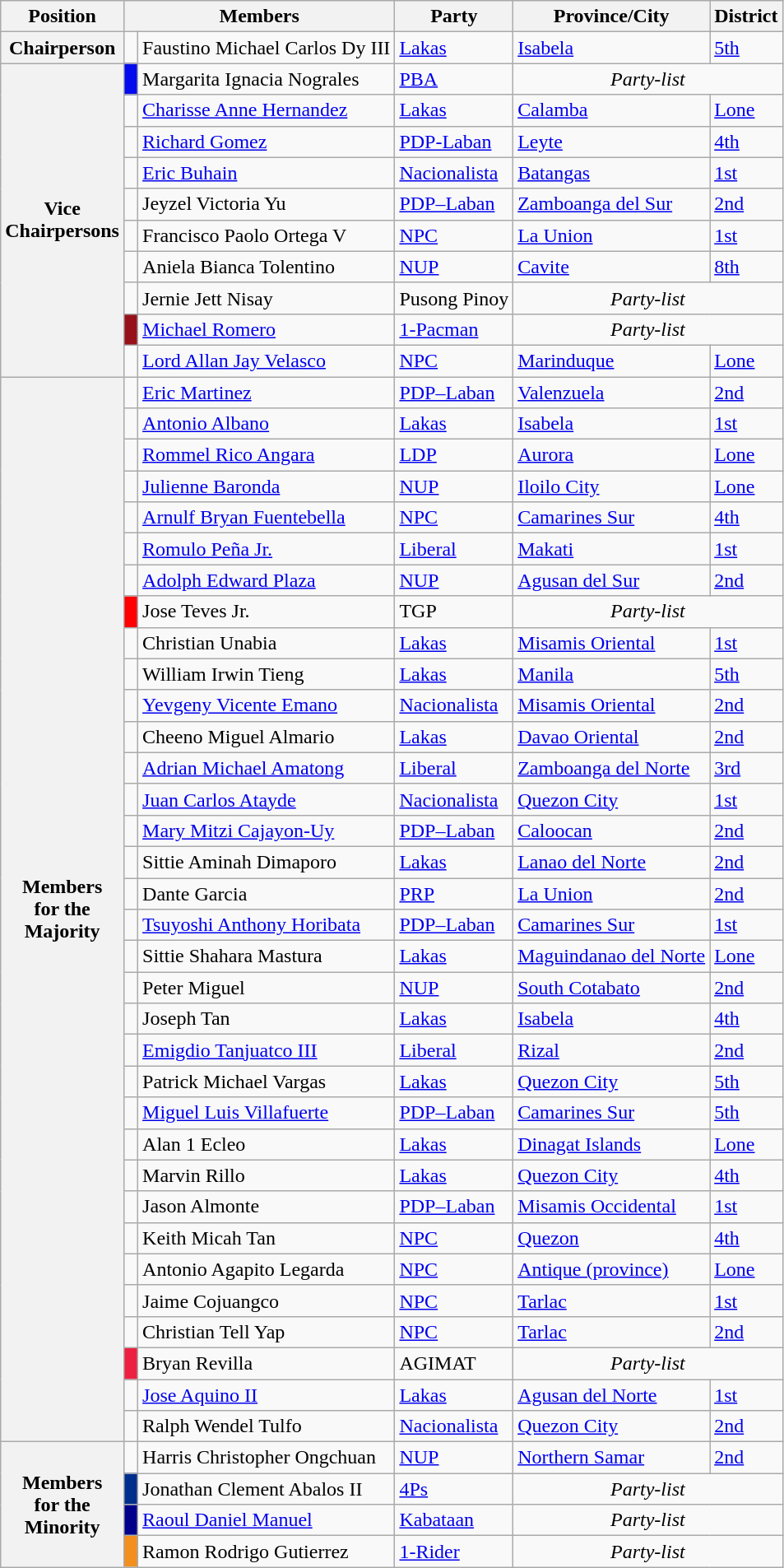<table class="wikitable" style="font-size: 100%;">
<tr>
<th>Position</th>
<th colspan="2">Members</th>
<th>Party</th>
<th>Province/City</th>
<th>District</th>
</tr>
<tr>
<th>Chairperson</th>
<td></td>
<td>Faustino Michael Carlos Dy III</td>
<td><a href='#'>Lakas</a></td>
<td><a href='#'>Isabela</a></td>
<td><a href='#'>5th</a></td>
</tr>
<tr>
<th rowspan="10">Vice<br>Chairpersons</th>
<td bgcolor=#040BED> </td>
<td>Margarita Ignacia Nograles</td>
<td><a href='#'>PBA</a></td>
<td align="center" colspan="2"><em>Party-list</em></td>
</tr>
<tr>
<td></td>
<td><a href='#'>Charisse Anne Hernandez</a></td>
<td><a href='#'>Lakas</a></td>
<td><a href='#'>Calamba</a></td>
<td><a href='#'>Lone</a></td>
</tr>
<tr>
<td></td>
<td><a href='#'>Richard Gomez</a></td>
<td><a href='#'>PDP-Laban</a></td>
<td><a href='#'>Leyte</a></td>
<td><a href='#'>4th</a></td>
</tr>
<tr>
<td></td>
<td><a href='#'>Eric Buhain</a></td>
<td><a href='#'>Nacionalista</a></td>
<td><a href='#'>Batangas</a></td>
<td><a href='#'>1st</a></td>
</tr>
<tr>
<td></td>
<td>Jeyzel Victoria Yu</td>
<td><a href='#'>PDP–Laban</a></td>
<td><a href='#'>Zamboanga del Sur</a></td>
<td><a href='#'>2nd</a></td>
</tr>
<tr>
<td></td>
<td>Francisco Paolo Ortega V</td>
<td><a href='#'>NPC</a></td>
<td><a href='#'>La Union</a></td>
<td><a href='#'>1st</a></td>
</tr>
<tr>
<td></td>
<td>Aniela Bianca Tolentino</td>
<td><a href='#'>NUP</a></td>
<td><a href='#'>Cavite</a></td>
<td><a href='#'>8th</a></td>
</tr>
<tr>
<td></td>
<td>Jernie Jett Nisay</td>
<td>Pusong Pinoy</td>
<td align="center" colspan="2"><em>Party-list</em></td>
</tr>
<tr>
<td bgcolor=#97111A> </td>
<td><a href='#'>Michael Romero</a></td>
<td><a href='#'>1-Pacman</a></td>
<td align="center" colspan="2"><em>Party-list</em></td>
</tr>
<tr>
<td></td>
<td><a href='#'>Lord Allan Jay Velasco</a></td>
<td><a href='#'>NPC</a></td>
<td><a href='#'>Marinduque</a></td>
<td><a href='#'>Lone</a></td>
</tr>
<tr>
<th rowspan="34">Members<br>for the<br>Majority</th>
<td></td>
<td><a href='#'>Eric Martinez</a></td>
<td><a href='#'>PDP–Laban</a></td>
<td><a href='#'>Valenzuela</a></td>
<td><a href='#'>2nd</a></td>
</tr>
<tr>
<td></td>
<td><a href='#'>Antonio Albano</a></td>
<td><a href='#'>Lakas</a></td>
<td><a href='#'>Isabela</a></td>
<td><a href='#'>1st</a></td>
</tr>
<tr>
<td></td>
<td><a href='#'>Rommel Rico Angara</a></td>
<td><a href='#'>LDP</a></td>
<td><a href='#'>Aurora</a></td>
<td><a href='#'>Lone</a></td>
</tr>
<tr>
<td></td>
<td><a href='#'>Julienne Baronda</a></td>
<td><a href='#'>NUP</a></td>
<td><a href='#'>Iloilo City</a></td>
<td><a href='#'>Lone</a></td>
</tr>
<tr>
<td></td>
<td><a href='#'>Arnulf Bryan Fuentebella</a></td>
<td><a href='#'>NPC</a></td>
<td><a href='#'>Camarines Sur</a></td>
<td><a href='#'>4th</a></td>
</tr>
<tr>
<td></td>
<td><a href='#'>Romulo Peña Jr.</a></td>
<td><a href='#'>Liberal</a></td>
<td><a href='#'>Makati</a></td>
<td><a href='#'>1st</a></td>
</tr>
<tr>
<td></td>
<td><a href='#'>Adolph Edward Plaza</a></td>
<td><a href='#'>NUP</a></td>
<td><a href='#'>Agusan del Sur</a></td>
<td><a href='#'>2nd</a></td>
</tr>
<tr>
<td bgcolor=#FE0102> </td>
<td>Jose Teves Jr.</td>
<td>TGP</td>
<td align="center" colspan="2"><em>Party-list</em></td>
</tr>
<tr>
<td></td>
<td>Christian Unabia</td>
<td><a href='#'>Lakas</a></td>
<td><a href='#'>Misamis Oriental</a></td>
<td><a href='#'>1st</a></td>
</tr>
<tr>
<td></td>
<td>William Irwin Tieng</td>
<td><a href='#'>Lakas</a></td>
<td><a href='#'>Manila</a></td>
<td><a href='#'>5th</a></td>
</tr>
<tr>
<td></td>
<td><a href='#'>Yevgeny Vicente Emano</a></td>
<td><a href='#'>Nacionalista</a></td>
<td><a href='#'>Misamis Oriental</a></td>
<td><a href='#'>2nd</a></td>
</tr>
<tr>
<td></td>
<td>Cheeno Miguel Almario</td>
<td><a href='#'>Lakas</a></td>
<td><a href='#'>Davao Oriental</a></td>
<td><a href='#'>2nd</a></td>
</tr>
<tr>
<td></td>
<td><a href='#'>Adrian Michael Amatong</a></td>
<td><a href='#'>Liberal</a></td>
<td><a href='#'>Zamboanga del Norte</a></td>
<td><a href='#'>3rd</a></td>
</tr>
<tr>
<td></td>
<td><a href='#'>Juan Carlos Atayde</a></td>
<td><a href='#'>Nacionalista</a></td>
<td><a href='#'>Quezon City</a></td>
<td><a href='#'>1st</a></td>
</tr>
<tr>
<td></td>
<td><a href='#'>Mary Mitzi Cajayon-Uy</a></td>
<td><a href='#'>PDP–Laban</a></td>
<td><a href='#'>Caloocan</a></td>
<td><a href='#'>2nd</a></td>
</tr>
<tr>
<td></td>
<td>Sittie Aminah Dimaporo</td>
<td><a href='#'>Lakas</a></td>
<td><a href='#'>Lanao del Norte</a></td>
<td><a href='#'>2nd</a></td>
</tr>
<tr>
<td></td>
<td>Dante Garcia</td>
<td><a href='#'>PRP</a></td>
<td><a href='#'>La Union</a></td>
<td><a href='#'>2nd</a></td>
</tr>
<tr>
<td></td>
<td><a href='#'>Tsuyoshi Anthony Horibata</a></td>
<td><a href='#'>PDP–Laban</a></td>
<td><a href='#'>Camarines Sur</a></td>
<td><a href='#'>1st</a></td>
</tr>
<tr>
<td></td>
<td>Sittie Shahara Mastura</td>
<td><a href='#'>Lakas</a></td>
<td><a href='#'>Maguindanao del Norte</a></td>
<td><a href='#'>Lone</a></td>
</tr>
<tr>
<td></td>
<td>Peter Miguel</td>
<td><a href='#'>NUP</a></td>
<td><a href='#'>South Cotabato</a></td>
<td><a href='#'>2nd</a></td>
</tr>
<tr>
<td></td>
<td>Joseph Tan</td>
<td><a href='#'>Lakas</a></td>
<td><a href='#'>Isabela</a></td>
<td><a href='#'>4th</a></td>
</tr>
<tr>
<td></td>
<td><a href='#'>Emigdio Tanjuatco III</a></td>
<td><a href='#'>Liberal</a></td>
<td><a href='#'>Rizal</a></td>
<td><a href='#'>2nd</a></td>
</tr>
<tr>
<td></td>
<td>Patrick Michael Vargas</td>
<td><a href='#'>Lakas</a></td>
<td><a href='#'>Quezon City</a></td>
<td><a href='#'>5th</a></td>
</tr>
<tr>
<td></td>
<td><a href='#'>Miguel Luis Villafuerte</a></td>
<td><a href='#'>PDP–Laban</a></td>
<td><a href='#'>Camarines Sur</a></td>
<td><a href='#'>5th</a></td>
</tr>
<tr>
<td></td>
<td>Alan 1 Ecleo</td>
<td><a href='#'>Lakas</a></td>
<td><a href='#'>Dinagat Islands</a></td>
<td><a href='#'>Lone</a></td>
</tr>
<tr>
<td></td>
<td>Marvin Rillo</td>
<td><a href='#'>Lakas</a></td>
<td><a href='#'>Quezon City</a></td>
<td><a href='#'>4th</a></td>
</tr>
<tr>
<td></td>
<td>Jason Almonte</td>
<td><a href='#'>PDP–Laban</a></td>
<td><a href='#'>Misamis Occidental</a></td>
<td><a href='#'>1st</a></td>
</tr>
<tr>
<td></td>
<td>Keith Micah Tan</td>
<td><a href='#'>NPC</a></td>
<td><a href='#'>Quezon</a></td>
<td><a href='#'>4th</a></td>
</tr>
<tr>
<td></td>
<td>Antonio Agapito Legarda</td>
<td><a href='#'>NPC</a></td>
<td><a href='#'>Antique (province)</a></td>
<td><a href='#'>Lone</a></td>
</tr>
<tr>
<td></td>
<td>Jaime Cojuangco</td>
<td><a href='#'>NPC</a></td>
<td><a href='#'>Tarlac</a></td>
<td><a href='#'>1st</a></td>
</tr>
<tr>
<td></td>
<td>Christian Tell Yap</td>
<td><a href='#'>NPC</a></td>
<td><a href='#'>Tarlac</a></td>
<td><a href='#'>2nd</a></td>
</tr>
<tr>
<td bgcolor=#EE2042> </td>
<td>Bryan Revilla</td>
<td>AGIMAT</td>
<td align="center" colspan="2"><em>Party-list</em></td>
</tr>
<tr>
<td></td>
<td><a href='#'>Jose Aquino II</a></td>
<td><a href='#'>Lakas</a></td>
<td><a href='#'>Agusan del Norte</a></td>
<td><a href='#'>1st</a></td>
</tr>
<tr>
<td></td>
<td>Ralph Wendel Tulfo</td>
<td><a href='#'>Nacionalista</a></td>
<td><a href='#'>Quezon City</a></td>
<td><a href='#'>2nd</a></td>
</tr>
<tr>
<th rowspan="4">Members<br>for the<br>Minority</th>
<td></td>
<td>Harris Christopher Ongchuan</td>
<td><a href='#'>NUP</a></td>
<td><a href='#'>Northern Samar</a></td>
<td><a href='#'>2nd</a></td>
</tr>
<tr>
<td bgcolor=#002E8D> </td>
<td>Jonathan Clement Abalos II</td>
<td><a href='#'>4Ps</a></td>
<td align="center" colspan="2"><em>Party-list</em></td>
</tr>
<tr>
<td bgcolor=#00008b> </td>
<td><a href='#'>Raoul Daniel Manuel</a></td>
<td><a href='#'>Kabataan</a></td>
<td align="center" colspan="2"><em>Party-list</em></td>
</tr>
<tr>
<td bgcolor=#F38F1F> </td>
<td>Ramon Rodrigo Gutierrez</td>
<td><a href='#'>1-Rider</a></td>
<td align="center" colspan="2"><em>Party-list</em></td>
</tr>
</table>
